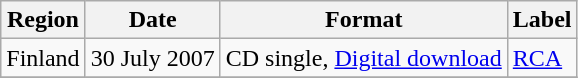<table class=wikitable>
<tr>
<th>Region</th>
<th>Date</th>
<th>Format</th>
<th>Label</th>
</tr>
<tr>
<td>Finland</td>
<td rowspan=1>30 July 2007</td>
<td rowspan=1>CD single, <a href='#'>Digital download</a></td>
<td rowspan=1><a href='#'>RCA</a></td>
</tr>
<tr>
</tr>
</table>
